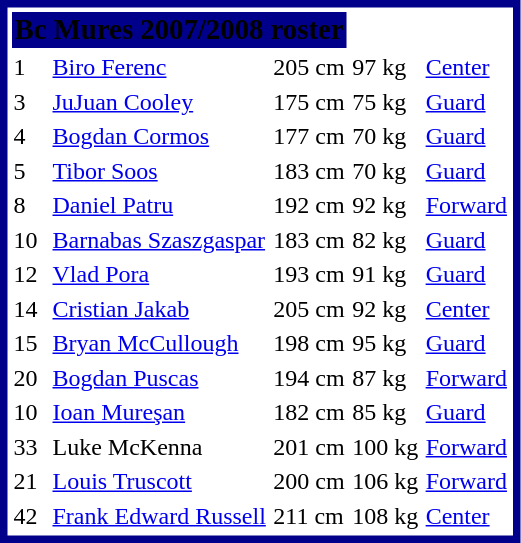<table style="border:5px solid #00008A;" cellspacing=3>
<tr align="center" bgcolor="#00008A">
<td colspan=4><span><big><strong>Bc Mures 2007/2008 roster</strong><br></big></span></td>
</tr>
<tr>
<td>1</td>
<td></td>
<td><a href='#'>Biro Ferenc</a></td>
<td>205 cm</td>
<td>97 kg</td>
<td><a href='#'>Center</a></td>
</tr>
<tr>
<td>3</td>
<td></td>
<td><a href='#'>JuJuan Cooley</a></td>
<td>175 cm</td>
<td>75 kg</td>
<td><a href='#'>Guard</a></td>
</tr>
<tr>
<td>4</td>
<td></td>
<td><a href='#'>Bogdan Cormos</a></td>
<td>177 cm</td>
<td>70 kg</td>
<td><a href='#'>Guard</a></td>
</tr>
<tr>
<td>5</td>
<td></td>
<td><a href='#'>Tibor Soos</a></td>
<td>183 cm</td>
<td>70 kg</td>
<td><a href='#'>Guard</a></td>
</tr>
<tr>
<td>8</td>
<td></td>
<td><a href='#'>Daniel Patru</a></td>
<td>192 cm</td>
<td>92 kg</td>
<td><a href='#'>Forward</a></td>
</tr>
<tr>
<td>10</td>
<td></td>
<td><a href='#'>Barnabas Szaszgaspar</a></td>
<td>183 cm</td>
<td>82 kg</td>
<td><a href='#'>Guard</a></td>
</tr>
<tr>
<td>12</td>
<td></td>
<td><a href='#'>Vlad Pora</a></td>
<td>193 cm</td>
<td>91 kg</td>
<td><a href='#'>Guard</a></td>
</tr>
<tr>
<td>14</td>
<td></td>
<td><a href='#'>Cristian Jakab</a></td>
<td>205 cm</td>
<td>92 kg</td>
<td><a href='#'>Center</a></td>
</tr>
<tr>
<td>15</td>
<td></td>
<td><a href='#'>Bryan McCullough</a></td>
<td>198 cm</td>
<td>95 kg</td>
<td><a href='#'>Guard</a></td>
</tr>
<tr>
<td>20</td>
<td></td>
<td><a href='#'>Bogdan Puscas</a></td>
<td>194 cm</td>
<td>87 kg</td>
<td><a href='#'>Forward</a></td>
</tr>
<tr>
<td>10</td>
<td></td>
<td><a href='#'>Ioan Mureşan</a></td>
<td>182 cm</td>
<td>85 kg</td>
<td><a href='#'>Guard</a></td>
</tr>
<tr>
<td>33</td>
<td></td>
<td>Luke McKenna</td>
<td>201 cm</td>
<td>100 kg</td>
<td><a href='#'>Forward</a></td>
</tr>
<tr>
<td>21</td>
<td></td>
<td><a href='#'>Louis Truscott</a></td>
<td>200 cm</td>
<td>106 kg</td>
<td><a href='#'>Forward</a></td>
</tr>
<tr>
<td>42</td>
<td></td>
<td><a href='#'>Frank Edward Russell</a></td>
<td>211 cm</td>
<td>108 kg</td>
<td><a href='#'>Center</a></td>
</tr>
</table>
